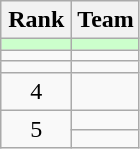<table class="wikitable" style="text-align:center;">
<tr>
<th width=40>Rank</th>
<th>Team</th>
</tr>
<tr bgcolor=#ccffcc>
<td></td>
<td style="text-align:left;"></td>
</tr>
<tr>
<td></td>
<td style="text-align:left;"></td>
</tr>
<tr>
<td></td>
<td style="text-align:left;"></td>
</tr>
<tr>
<td>4</td>
<td style="text-align:left;"></td>
</tr>
<tr>
<td rowspan=2>5</td>
<td style="text-align:left;"></td>
</tr>
<tr>
<td style="text-align:left;"></td>
</tr>
</table>
